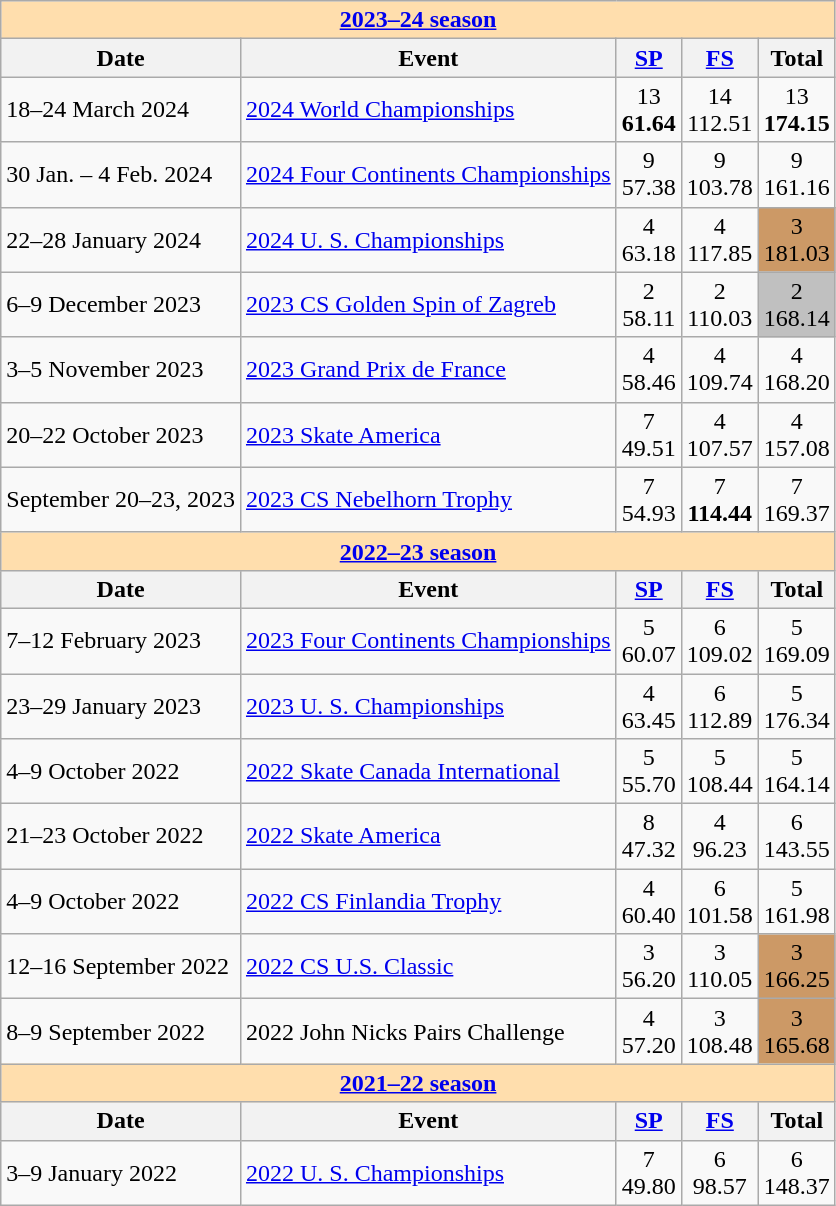<table class="wikitable">
<tr>
<th style="background-color: #ffdead; " colspan=5 align=center><a href='#'><strong>2023–24 season</strong></a></th>
</tr>
<tr>
<th>Date</th>
<th>Event</th>
<th><a href='#'>SP</a></th>
<th><a href='#'>FS</a></th>
<th>Total</th>
</tr>
<tr>
<td>18–24 March 2024</td>
<td><a href='#'>2024 World Championships</a></td>
<td align=center>13 <br> <strong>61.64</strong></td>
<td align=center>14 <br> 112.51</td>
<td align=center>13 <br> <strong>174.15</strong></td>
</tr>
<tr>
<td>30 Jan. – 4 Feb. 2024</td>
<td><a href='#'>2024 Four Continents Championships</a></td>
<td align=center>9 <br> 57.38</td>
<td align=center>9 <br> 103.78</td>
<td align=center>9 <br> 161.16</td>
</tr>
<tr>
<td>22–28 January 2024</td>
<td><a href='#'>2024 U. S. Championships</a></td>
<td align=center>4 <br> 63.18</td>
<td align=center>4 <br> 117.85</td>
<td align=center bgcolor=cc9966>3 <br> 181.03</td>
</tr>
<tr>
<td>6–9 December 2023</td>
<td><a href='#'>2023 CS Golden Spin of Zagreb</a></td>
<td align=center>2 <br> 58.11</td>
<td align=center>2 <br> 110.03</td>
<td align=center bgcolor=silver>2 <br> 168.14</td>
</tr>
<tr>
<td>3–5 November 2023</td>
<td><a href='#'>2023 Grand Prix de France</a></td>
<td align=center>4 <br> 58.46</td>
<td align=center>4 <br> 109.74</td>
<td align=center>4 <br> 168.20</td>
</tr>
<tr>
<td>20–22 October 2023</td>
<td><a href='#'>2023 Skate America</a></td>
<td align=center>7 <br> 49.51</td>
<td align=center>4 <br> 107.57</td>
<td align=center>4 <br> 157.08</td>
</tr>
<tr>
<td>September 20–23, 2023</td>
<td><a href='#'>2023 CS Nebelhorn Trophy</a></td>
<td align=center>7 <br> 54.93</td>
<td align=center>7 <br> <strong>114.44</strong></td>
<td align=center>7 <br> 169.37</td>
</tr>
<tr>
<td style="background-color: #ffdead; " colspan=5 align=center><a href='#'><strong>2022–23 season</strong></a></td>
</tr>
<tr>
<th>Date</th>
<th>Event</th>
<th><a href='#'>SP</a></th>
<th><a href='#'>FS</a></th>
<th>Total</th>
</tr>
<tr>
<td>7–12 February 2023</td>
<td><a href='#'>2023 Four Continents Championships</a></td>
<td align=center>5 <br> 60.07</td>
<td align=center>6 <br> 109.02</td>
<td align=center>5 <br> 169.09</td>
</tr>
<tr>
<td>23–29 January 2023</td>
<td><a href='#'>2023 U. S. Championships</a></td>
<td align=center>4 <br> 63.45</td>
<td align=center>6 <br> 112.89</td>
<td align=center>5 <br> 176.34</td>
</tr>
<tr>
<td>4–9 October 2022</td>
<td><a href='#'>2022 Skate Canada International</a></td>
<td align=center>5 <br> 55.70</td>
<td align=center>5 <br> 108.44</td>
<td align=center>5 <br> 164.14</td>
</tr>
<tr>
<td>21–23 October 2022</td>
<td><a href='#'>2022 Skate America</a></td>
<td align=center>8 <br> 47.32</td>
<td align=center>4 <br> 96.23</td>
<td align=center>6 <br> 143.55</td>
</tr>
<tr>
<td>4–9 October 2022</td>
<td><a href='#'>2022 CS Finlandia Trophy</a></td>
<td align=center>4 <br> 60.40</td>
<td align=center>6 <br> 101.58</td>
<td align=center>5 <br> 161.98</td>
</tr>
<tr>
<td>12–16 September 2022</td>
<td><a href='#'>2022 CS U.S. Classic</a></td>
<td align=center>3 <br> 56.20</td>
<td align=center>3 <br> 110.05</td>
<td align=center bgcolor=cc9966>3 <br> 166.25</td>
</tr>
<tr>
<td>8–9 September 2022</td>
<td>2022 John Nicks Pairs Challenge</td>
<td align=center>4 <br> 57.20</td>
<td align=center>3 <br> 108.48</td>
<td align=center bgcolor=cc9966>3 <br> 165.68</td>
</tr>
<tr>
<td style="background-color: #ffdead; " colspan=5 align=center><a href='#'><strong>2021–22 season</strong></a></td>
</tr>
<tr>
<th>Date</th>
<th>Event</th>
<th><a href='#'>SP</a></th>
<th><a href='#'>FS</a></th>
<th>Total</th>
</tr>
<tr>
<td>3–9 January 2022</td>
<td><a href='#'>2022 U. S. Championships</a></td>
<td align=center>7 <br> 49.80</td>
<td align=center>6 <br> 98.57</td>
<td align=center>6 <br> 148.37</td>
</tr>
</table>
